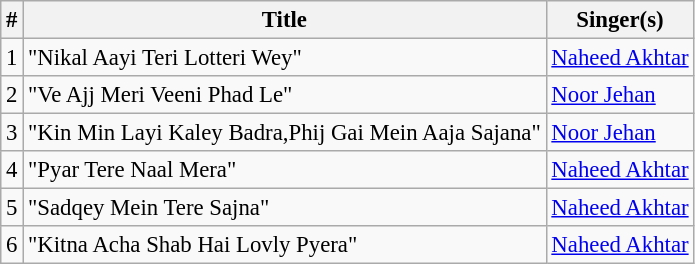<table class="wikitable" style="font-size:95%;">
<tr>
<th>#</th>
<th>Title</th>
<th>Singer(s)</th>
</tr>
<tr>
<td>1</td>
<td>"Nikal Aayi Teri Lotteri Wey"</td>
<td><a href='#'>Naheed Akhtar</a></td>
</tr>
<tr>
<td>2</td>
<td>"Ve Ajj Meri Veeni Phad Le"</td>
<td><a href='#'>Noor Jehan</a></td>
</tr>
<tr>
<td>3</td>
<td>"Kin Min Layi Kaley Badra,Phij Gai Mein Aaja Sajana"</td>
<td><a href='#'>Noor Jehan</a></td>
</tr>
<tr>
<td>4</td>
<td>"Pyar Tere Naal Mera"</td>
<td><a href='#'>Naheed Akhtar</a></td>
</tr>
<tr>
<td>5</td>
<td>"Sadqey Mein Tere Sajna"</td>
<td><a href='#'>Naheed Akhtar</a></td>
</tr>
<tr>
<td>6</td>
<td>"Kitna Acha Shab Hai Lovly Pyera"</td>
<td><a href='#'>Naheed Akhtar</a></td>
</tr>
</table>
